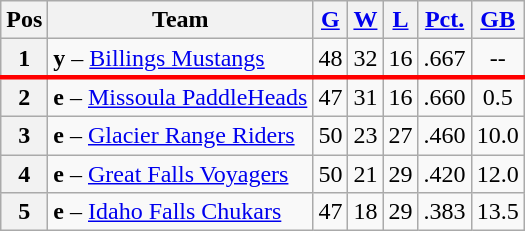<table class="wikitable plainrowheaders" style="text-align:center;">
<tr>
<th scope="col">Pos</th>
<th scope="col">Team</th>
<th scope="col"><a href='#'>G</a></th>
<th scope="col"><a href='#'>W</a></th>
<th scope="col"><a href='#'>L</a></th>
<th scope="col"><a href='#'>Pct.</a></th>
<th scope="col"><a href='#'>GB</a></th>
</tr>
<tr>
<th>1</th>
<td scope="row" style="text-align:left;"><strong>y</strong> – <a href='#'>Billings Mustangs</a></td>
<td>48</td>
<td>32</td>
<td>16</td>
<td>.667</td>
<td>--</td>
</tr>
<tr>
</tr>
<tr |- style="border-top:3px solid red;">
<th>2</th>
<td scope="row" style="text-align:left;"><strong>e</strong> – <a href='#'>Missoula PaddleHeads</a></td>
<td>47</td>
<td>31</td>
<td>16</td>
<td>.660</td>
<td>0.5</td>
</tr>
<tr>
<th>3</th>
<td scope="row" style="text-align:left;"><strong>e</strong> – <a href='#'>Glacier Range Riders</a></td>
<td>50</td>
<td>23</td>
<td>27</td>
<td>.460</td>
<td>10.0</td>
</tr>
<tr>
<th>4</th>
<td scope="row" style="text-align:left;"><strong>e</strong> – <a href='#'>Great Falls Voyagers</a></td>
<td>50</td>
<td>21</td>
<td>29</td>
<td>.420</td>
<td>12.0</td>
</tr>
<tr>
<th>5</th>
<td scope="row" style="text-align:left;"><strong>e</strong> – <a href='#'>Idaho Falls Chukars</a></td>
<td>47</td>
<td>18</td>
<td>29</td>
<td>.383</td>
<td>13.5</td>
</tr>
</table>
